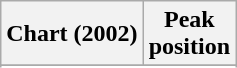<table class="wikitable sortable plainrowheaders" style="text-align:center">
<tr>
<th scope="col">Chart (2002)</th>
<th scope="col">Peak<br>position</th>
</tr>
<tr>
</tr>
<tr>
</tr>
</table>
